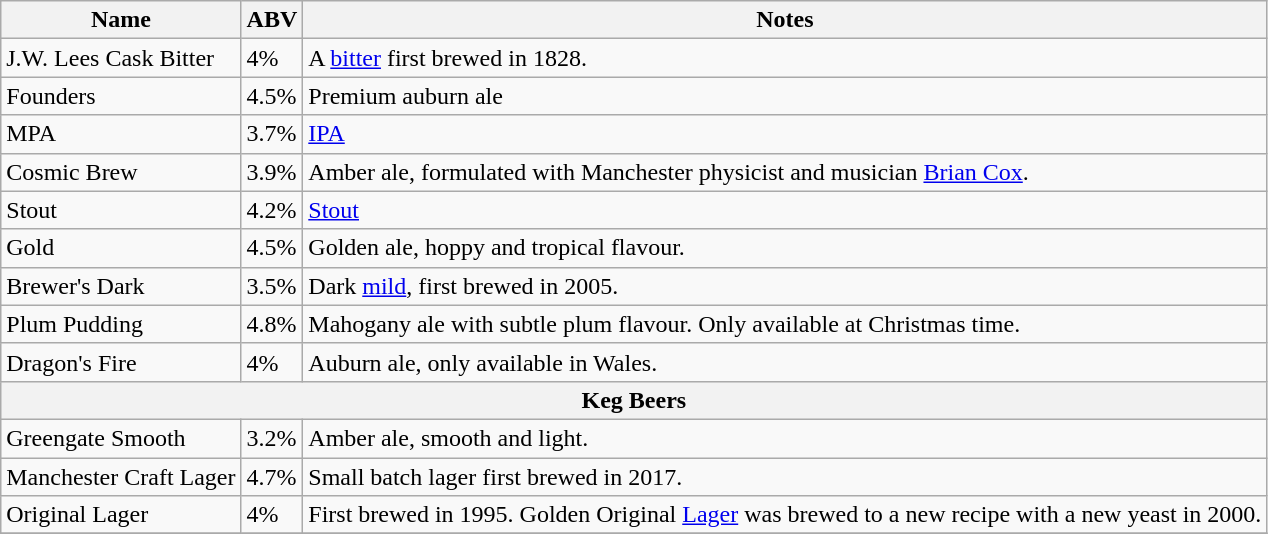<table class="wikitable">
<tr>
<th>Name</th>
<th>ABV</th>
<th>Notes</th>
</tr>
<tr>
<td>J.W. Lees Cask Bitter</td>
<td>4%</td>
<td>A <a href='#'>bitter</a> first brewed in 1828.</td>
</tr>
<tr>
<td>Founders</td>
<td>4.5%</td>
<td>Premium auburn ale</td>
</tr>
<tr>
<td>MPA</td>
<td>3.7%</td>
<td><a href='#'>IPA</a></td>
</tr>
<tr>
<td>Cosmic Brew</td>
<td>3.9%</td>
<td>Amber ale, formulated with Manchester physicist and musician <a href='#'>Brian Cox</a>.</td>
</tr>
<tr>
<td>Stout</td>
<td>4.2%</td>
<td><a href='#'>Stout</a></td>
</tr>
<tr>
<td>Gold</td>
<td>4.5%</td>
<td>Golden ale, hoppy and tropical flavour.</td>
</tr>
<tr>
<td>Brewer's Dark</td>
<td>3.5%</td>
<td>Dark <a href='#'>mild</a>, first brewed in 2005.</td>
</tr>
<tr>
<td>Plum Pudding</td>
<td>4.8%</td>
<td>Mahogany ale with subtle plum flavour. Only available at Christmas time.</td>
</tr>
<tr>
<td>Dragon's Fire</td>
<td>4%</td>
<td>Auburn ale, only available in Wales.</td>
</tr>
<tr>
<th colspan="3">Keg Beers</th>
</tr>
<tr>
<td>Greengate Smooth</td>
<td>3.2%</td>
<td>Amber ale, smooth and light.</td>
</tr>
<tr>
<td>Manchester Craft Lager</td>
<td>4.7%</td>
<td>Small batch lager first brewed in 2017.</td>
</tr>
<tr>
<td>Original Lager</td>
<td>4%</td>
<td>First brewed in 1995. Golden Original <a href='#'>Lager</a> was brewed to a new recipe with a new yeast in 2000.</td>
</tr>
<tr>
</tr>
</table>
